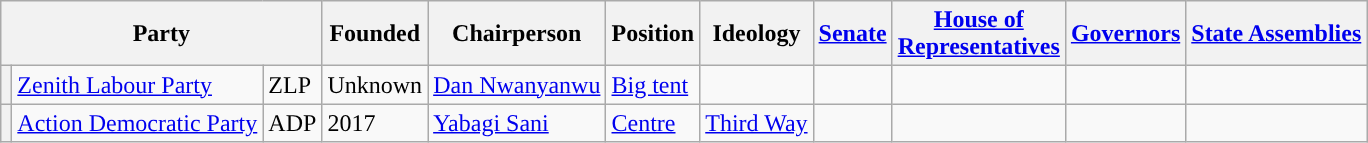<table class="wikitable">
<tr>
<th colspan="3" scope="col" class="unsortable" style="width:20px; text-align:center;">Party</th>
<th>Founded</th>
<th>Chairperson</th>
<th>Position</th>
<th>Ideology</th>
<th><a href='#'>Senate</a></th>
<th><a href='#'>House of<br>Representatives</a></th>
<th><a href='#'>Governors</a></th>
<th><a href='#'>State Assemblies</a></th>
</tr>
<tr>
<th style="background-color: "></th>
<td><a href='#'>Zenith Labour Party</a></td>
<td>ZLP</td>
<td>Unknown</td>
<td><a href='#'>Dan Nwanyanwu</a></td>
<td><a href='#'>Big tent</a></td>
<td></td>
<td></td>
<td></td>
<td></td>
<td></td>
</tr>
<tr>
<th style="background-color: "></th>
<td><a href='#'>Action Democratic Party</a></td>
<td>ADP</td>
<td>2017</td>
<td><a href='#'>Yabagi Sani</a></td>
<td><a href='#'>Centre</a></td>
<td><a href='#'>Third Way</a></td>
<td></td>
<td></td>
<td></td>
<td></td>
</tr>
</table>
